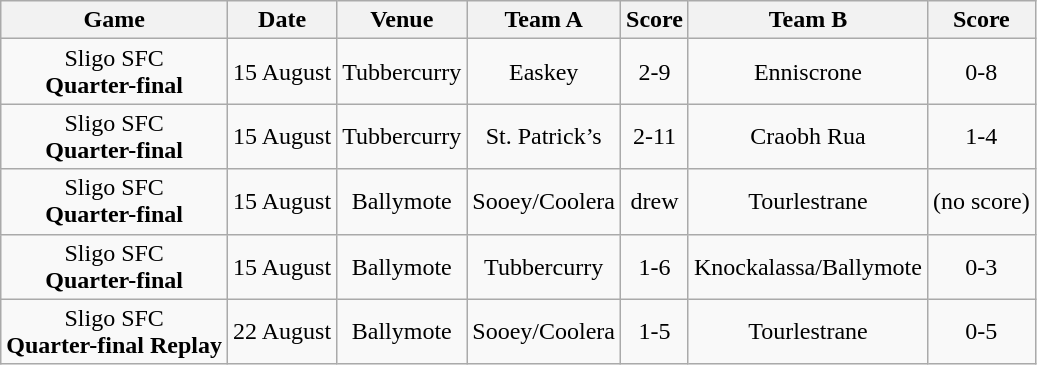<table class="wikitable">
<tr>
<th>Game</th>
<th>Date</th>
<th>Venue</th>
<th>Team A</th>
<th>Score</th>
<th>Team B</th>
<th>Score</th>
</tr>
<tr align="center">
<td>Sligo SFC<br><strong>Quarter-final</strong></td>
<td>15 August</td>
<td>Tubbercurry</td>
<td>Easkey</td>
<td>2-9</td>
<td>Enniscrone</td>
<td>0-8</td>
</tr>
<tr align="center">
<td>Sligo SFC<br><strong>Quarter-final</strong></td>
<td>15 August</td>
<td>Tubbercurry</td>
<td>St. Patrick’s</td>
<td>2-11</td>
<td>Craobh Rua</td>
<td>1-4</td>
</tr>
<tr align="center">
<td>Sligo SFC<br><strong>Quarter-final</strong></td>
<td>15 August</td>
<td>Ballymote</td>
<td>Sooey/Coolera</td>
<td>drew</td>
<td>Tourlestrane</td>
<td>(no score)</td>
</tr>
<tr align="center">
<td>Sligo SFC<br><strong>Quarter-final</strong></td>
<td>15 August</td>
<td>Ballymote</td>
<td>Tubbercurry</td>
<td>1-6</td>
<td>Knockalassa/Ballymote</td>
<td>0-3</td>
</tr>
<tr align="center">
<td>Sligo SFC<br><strong>Quarter-final Replay</strong></td>
<td>22 August</td>
<td>Ballymote</td>
<td>Sooey/Coolera</td>
<td>1-5</td>
<td>Tourlestrane</td>
<td>0-5</td>
</tr>
</table>
